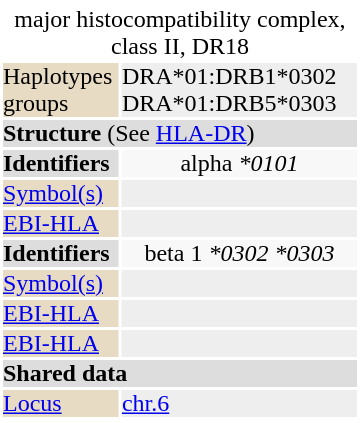<table id="drugInfoBox" style="float: right; clear: right; margin: 0 0 0.5em 1em; background: #ffffff;" class="toccolours" border=0 cellpadding=0 align=right width="240px">
<tr>
<td align="center" colspan="2"></td>
</tr>
<tr>
<td align="center" colspan="2"><div>major histocompatibility complex, class II, DR18</div></td>
</tr>
<tr>
<td bgcolor="#e7dcc3">Haplotypes groups</td>
<td bgcolor="#eeeeee">DRA*01:DRB1*0302 DRA*01:DRB5*0303</td>
</tr>
<tr>
<td colspan="2" bgcolor="#dddddd"><strong>Structure</strong> (See <a href='#'>HLA-DR</a>)</td>
</tr>
<tr style="background:#f8f8f8">
<td bgcolor="#dddddd"><strong>Identifiers</strong></td>
<td align="center"><div>alpha <em>*0101</em></div></td>
</tr>
<tr>
<td bgcolor="#e7dcc3"><a href='#'>Symbol(s)</a></td>
<td bgcolor="#eeeeee"></td>
</tr>
<tr>
<td bgcolor="#e7dcc3"><a href='#'>EBI-HLA</a></td>
<td bgcolor="#eeeeee"></td>
</tr>
<tr style="background:#f8f8f8">
<td bgcolor="#dddddd"><strong>Identifiers</strong></td>
<td align="center"><div>beta 1 <em>*0302</em> <em>*0303</em> </div></td>
</tr>
<tr>
<td bgcolor="#e7dcc3"><a href='#'>Symbol(s)</a></td>
<td bgcolor="#eeeeee"></td>
</tr>
<tr>
<td bgcolor="#e7dcc3"><a href='#'>EBI-HLA</a></td>
<td bgcolor="#eeeeee"></td>
</tr>
<tr>
<td bgcolor="#e7dcc3"><a href='#'>EBI-HLA</a></td>
<td bgcolor="#eeeeee"></td>
</tr>
<tr>
<td colspan="2" bgcolor="#dddddd"><strong>Shared data</strong></td>
</tr>
<tr>
<td bgcolor="#e7dcc3"><a href='#'>Locus</a></td>
<td bgcolor="#eeeeee"><a href='#'>chr.6</a> <em></em></td>
</tr>
<tr>
</tr>
</table>
